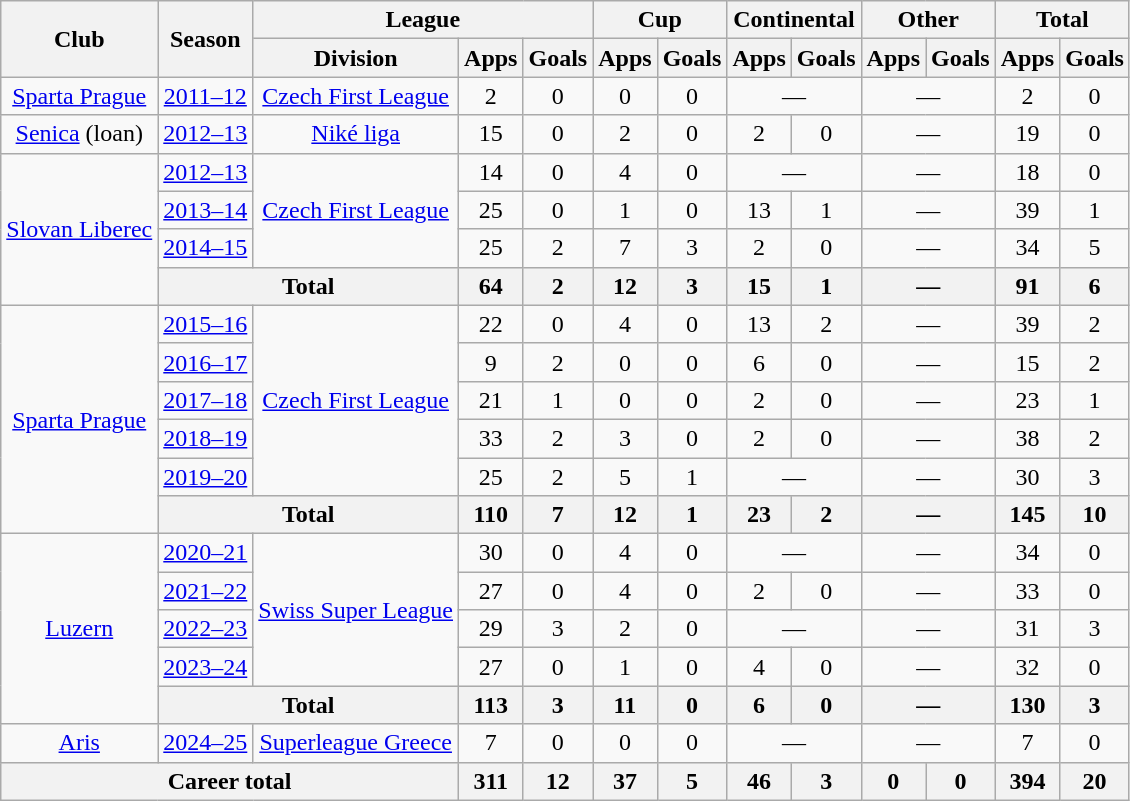<table class="wikitable" style="text-align:center">
<tr>
<th rowspan=2>Club</th>
<th rowspan=2>Season</th>
<th colspan=3>League</th>
<th colspan=2>Cup</th>
<th colspan=2>Continental</th>
<th colspan=2>Other</th>
<th colspan=2>Total</th>
</tr>
<tr>
<th>Division</th>
<th>Apps</th>
<th>Goals</th>
<th>Apps</th>
<th>Goals</th>
<th>Apps</th>
<th>Goals</th>
<th>Apps</th>
<th>Goals</th>
<th>Apps</th>
<th>Goals</th>
</tr>
<tr>
<td><a href='#'>Sparta Prague</a></td>
<td><a href='#'>2011–12</a></td>
<td><a href='#'>Czech First League</a></td>
<td>2</td>
<td>0</td>
<td>0</td>
<td>0</td>
<td colspan="2">—</td>
<td colspan="2">—</td>
<td>2</td>
<td>0</td>
</tr>
<tr>
<td><a href='#'>Senica</a> (loan)</td>
<td><a href='#'>2012–13</a></td>
<td><a href='#'>Niké liga</a></td>
<td>15</td>
<td>0</td>
<td>2</td>
<td>0</td>
<td>2</td>
<td>0</td>
<td colspan="2">—</td>
<td>19</td>
<td>0</td>
</tr>
<tr>
<td rowspan="4"><a href='#'>Slovan Liberec</a></td>
<td><a href='#'>2012–13</a></td>
<td rowspan="3"><a href='#'>Czech First League</a></td>
<td>14</td>
<td>0</td>
<td>4</td>
<td>0</td>
<td colspan="2">—</td>
<td colspan="2">—</td>
<td>18</td>
<td>0</td>
</tr>
<tr>
<td><a href='#'>2013–14</a></td>
<td>25</td>
<td>0</td>
<td>1</td>
<td>0</td>
<td>13</td>
<td>1</td>
<td colspan="2">—</td>
<td>39</td>
<td>1</td>
</tr>
<tr>
<td><a href='#'>2014–15</a></td>
<td>25</td>
<td>2</td>
<td>7</td>
<td>3</td>
<td>2</td>
<td>0</td>
<td colspan="2">—</td>
<td>34</td>
<td>5</td>
</tr>
<tr>
<th colspan="2">Total</th>
<th>64</th>
<th>2</th>
<th>12</th>
<th>3</th>
<th>15</th>
<th>1</th>
<th colspan="2">—</th>
<th>91</th>
<th>6</th>
</tr>
<tr>
<td rowspan="6"><a href='#'>Sparta Prague</a></td>
<td><a href='#'>2015–16</a></td>
<td rowspan="5"><a href='#'>Czech First League</a></td>
<td>22</td>
<td>0</td>
<td>4</td>
<td>0</td>
<td>13</td>
<td>2</td>
<td colspan="2">—</td>
<td>39</td>
<td>2</td>
</tr>
<tr>
<td><a href='#'>2016–17</a></td>
<td>9</td>
<td>2</td>
<td>0</td>
<td>0</td>
<td>6</td>
<td>0</td>
<td colspan="2">—</td>
<td>15</td>
<td>2</td>
</tr>
<tr>
<td><a href='#'>2017–18</a></td>
<td>21</td>
<td>1</td>
<td>0</td>
<td>0</td>
<td>2</td>
<td>0</td>
<td colspan="2">—</td>
<td>23</td>
<td>1</td>
</tr>
<tr>
<td><a href='#'>2018–19</a></td>
<td>33</td>
<td>2</td>
<td>3</td>
<td>0</td>
<td>2</td>
<td>0</td>
<td colspan="2">—</td>
<td>38</td>
<td>2</td>
</tr>
<tr>
<td><a href='#'>2019–20</a></td>
<td>25</td>
<td>2</td>
<td>5</td>
<td>1</td>
<td colspan="2">—</td>
<td colspan="2">—</td>
<td>30</td>
<td>3</td>
</tr>
<tr>
<th colspan="2">Total</th>
<th>110</th>
<th>7</th>
<th>12</th>
<th>1</th>
<th>23</th>
<th>2</th>
<th colspan="2">—</th>
<th>145</th>
<th>10</th>
</tr>
<tr>
<td rowspan="5"><a href='#'>Luzern</a></td>
<td><a href='#'>2020–21</a></td>
<td rowspan="4"><a href='#'>Swiss Super League</a></td>
<td>30</td>
<td>0</td>
<td>4</td>
<td>0</td>
<td colspan="2">—</td>
<td colspan="2">—</td>
<td>34</td>
<td>0</td>
</tr>
<tr>
<td><a href='#'>2021–22</a></td>
<td>27</td>
<td>0</td>
<td>4</td>
<td>0</td>
<td>2</td>
<td>0</td>
<td colspan="2">—</td>
<td>33</td>
<td>0</td>
</tr>
<tr>
<td><a href='#'>2022–23</a></td>
<td>29</td>
<td>3</td>
<td>2</td>
<td>0</td>
<td colspan="2">—</td>
<td colspan="2">—</td>
<td>31</td>
<td>3</td>
</tr>
<tr>
<td><a href='#'>2023–24</a></td>
<td>27</td>
<td>0</td>
<td>1</td>
<td>0</td>
<td>4</td>
<td>0</td>
<td colspan="2">—</td>
<td>32</td>
<td>0</td>
</tr>
<tr>
<th colspan="2">Total</th>
<th>113</th>
<th>3</th>
<th>11</th>
<th>0</th>
<th>6</th>
<th>0</th>
<th colspan="2">—</th>
<th>130</th>
<th>3</th>
</tr>
<tr>
<td><a href='#'>Aris</a></td>
<td><a href='#'>2024–25</a></td>
<td><a href='#'>Superleague Greece</a></td>
<td>7</td>
<td>0</td>
<td>0</td>
<td>0</td>
<td colspan="2">—</td>
<td colspan="2">—</td>
<td>7</td>
<td>0</td>
</tr>
<tr>
<th colspan="3">Career total</th>
<th>311</th>
<th>12</th>
<th>37</th>
<th>5</th>
<th>46</th>
<th>3</th>
<th>0</th>
<th>0</th>
<th>394</th>
<th>20</th>
</tr>
</table>
